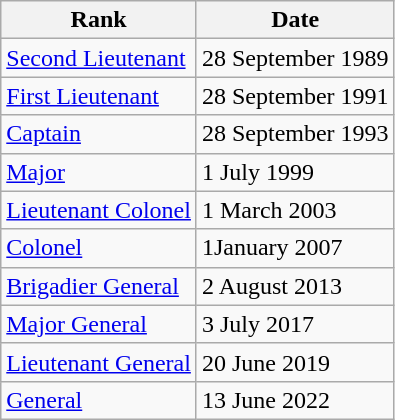<table class="wikitable">
<tr>
<th>Rank</th>
<th>Date</th>
</tr>
<tr>
<td> <a href='#'>Second Lieutenant</a></td>
<td>28 September 1989</td>
</tr>
<tr>
<td> <a href='#'>First Lieutenant</a></td>
<td>28 September 1991</td>
</tr>
<tr>
<td> <a href='#'>Captain</a></td>
<td>28 September 1993</td>
</tr>
<tr>
<td> <a href='#'>Major</a></td>
<td>1 July 1999</td>
</tr>
<tr>
<td> <a href='#'>Lieutenant Colonel</a></td>
<td>1 March 2003</td>
</tr>
<tr>
<td> <a href='#'>Colonel</a></td>
<td>1January 2007</td>
</tr>
<tr>
<td> <a href='#'>Brigadier General</a></td>
<td>2 August 2013</td>
</tr>
<tr>
<td> <a href='#'>Major General</a></td>
<td>3 July 2017</td>
</tr>
<tr>
<td> <a href='#'>Lieutenant General</a></td>
<td>20 June 2019</td>
</tr>
<tr>
<td> <a href='#'>General</a></td>
<td>13 June 2022</td>
</tr>
</table>
